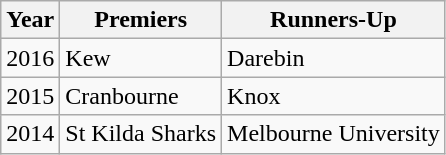<table class="wikitable">
<tr>
<th>Year</th>
<th>Premiers</th>
<th>Runners-Up</th>
</tr>
<tr>
<td>2016</td>
<td>Kew</td>
<td>Darebin</td>
</tr>
<tr>
<td>2015</td>
<td>Cranbourne</td>
<td>Knox</td>
</tr>
<tr>
<td>2014</td>
<td>St Kilda Sharks</td>
<td>Melbourne University</td>
</tr>
</table>
